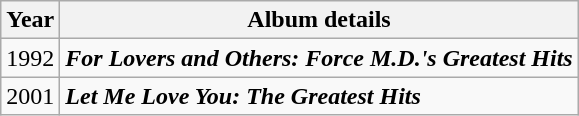<table class="wikitable" style="text-align:center;">
<tr>
<th>Year</th>
<th>Album details</th>
</tr>
<tr>
<td>1992</td>
<td style="text-align:left;"><strong><em>For Lovers and Others: Force M.D.'s Greatest Hits</em></strong><br></td>
</tr>
<tr>
<td>2001</td>
<td style="text-align:left;"><strong><em>Let Me Love You: The Greatest Hits</em></strong><br></td>
</tr>
</table>
